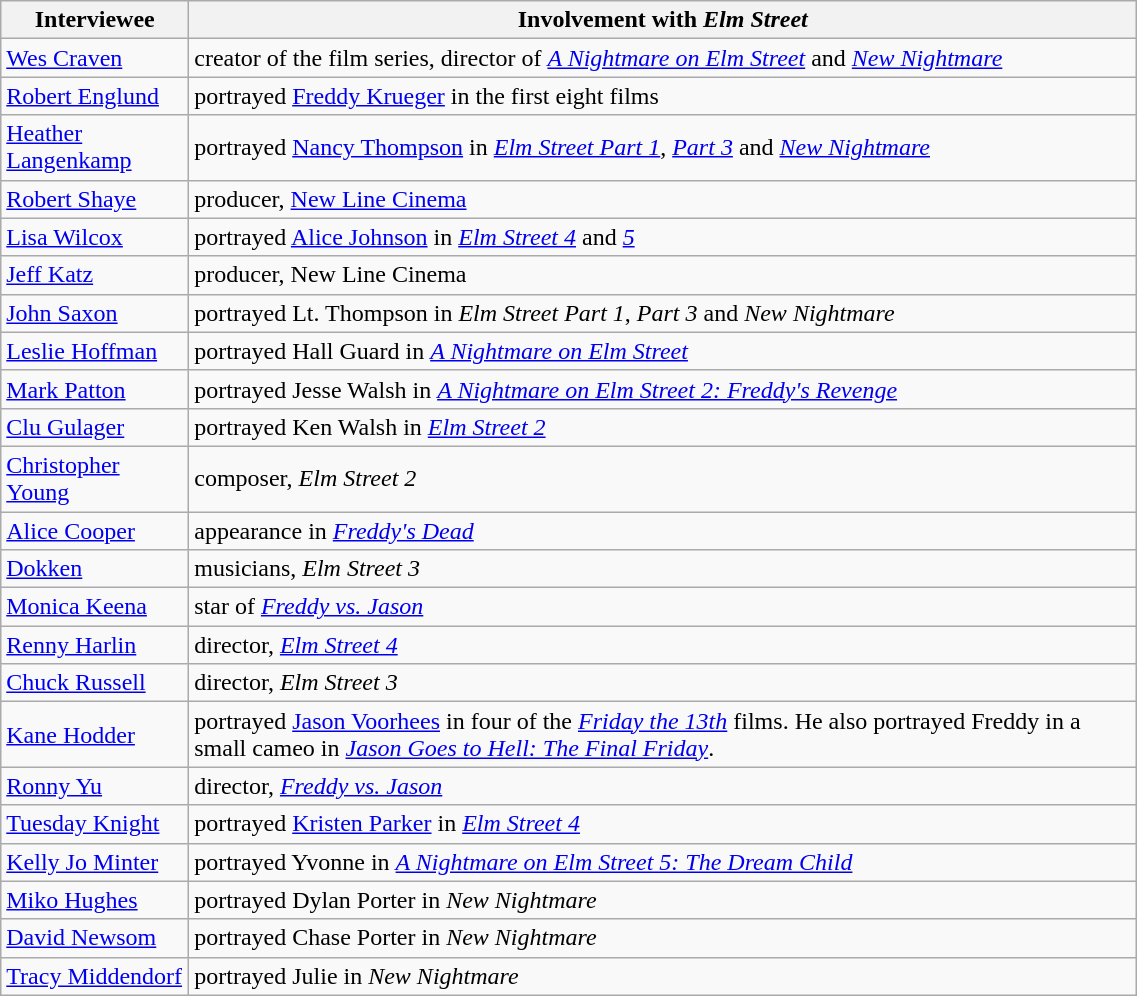<table class="wikitable" width="60%">
<tr>
<th>Interviewee</th>
<th>Involvement with <em>Elm Street</em></th>
</tr>
<tr>
<td><a href='#'>Wes Craven</a></td>
<td>creator of the film series, director of <em><a href='#'>A Nightmare on Elm Street</a></em> and <em><a href='#'>New Nightmare</a></em></td>
</tr>
<tr>
<td><a href='#'>Robert Englund</a></td>
<td>portrayed <a href='#'>Freddy Krueger</a> in the first eight films</td>
</tr>
<tr>
<td><a href='#'>Heather Langenkamp</a></td>
<td>portrayed <a href='#'>Nancy Thompson</a> in <em><a href='#'>Elm Street Part 1</a></em>, <em><a href='#'>Part 3</a></em> and <em><a href='#'>New Nightmare</a></em></td>
</tr>
<tr>
<td><a href='#'>Robert Shaye</a></td>
<td>producer, <a href='#'>New Line Cinema</a></td>
</tr>
<tr>
<td><a href='#'>Lisa Wilcox</a></td>
<td>portrayed <a href='#'>Alice Johnson</a> in <em><a href='#'>Elm Street 4</a></em> and <em><a href='#'>5</a></em></td>
</tr>
<tr>
<td><a href='#'>Jeff Katz</a></td>
<td>producer, New Line Cinema</td>
</tr>
<tr>
<td><a href='#'>John Saxon</a></td>
<td>portrayed Lt. Thompson in <em>Elm Street Part 1</em>, <em>Part 3</em> and <em>New Nightmare</em></td>
</tr>
<tr>
<td><a href='#'>Leslie Hoffman</a></td>
<td>portrayed Hall Guard in <em><a href='#'>A Nightmare on Elm Street</a></em></td>
</tr>
<tr>
<td><a href='#'>Mark Patton</a></td>
<td>portrayed Jesse Walsh in <em><a href='#'>A Nightmare on Elm Street 2: Freddy's Revenge</a></em></td>
</tr>
<tr>
<td><a href='#'>Clu Gulager</a></td>
<td>portrayed Ken Walsh in <em><a href='#'>Elm Street 2</a></em></td>
</tr>
<tr>
<td><a href='#'>Christopher Young</a></td>
<td>composer, <em>Elm Street 2</em></td>
</tr>
<tr>
<td><a href='#'>Alice Cooper</a></td>
<td>appearance in <em><a href='#'>Freddy's Dead</a></em></td>
</tr>
<tr>
<td><a href='#'>Dokken</a></td>
<td>musicians, <em>Elm Street 3</em></td>
</tr>
<tr>
<td><a href='#'>Monica Keena</a></td>
<td>star of <em><a href='#'>Freddy vs. Jason</a></em></td>
</tr>
<tr>
<td><a href='#'>Renny Harlin</a></td>
<td>director, <em><a href='#'>Elm Street 4</a></em></td>
</tr>
<tr>
<td><a href='#'>Chuck Russell</a></td>
<td>director, <em>Elm Street 3</em></td>
</tr>
<tr>
<td><a href='#'>Kane Hodder</a></td>
<td>portrayed <a href='#'>Jason Voorhees</a> in four of the <em><a href='#'>Friday the 13th</a></em> films. He also portrayed Freddy in a small cameo in <em><a href='#'>Jason Goes to Hell: The Final Friday</a></em>.</td>
</tr>
<tr>
<td><a href='#'>Ronny Yu</a></td>
<td>director, <em><a href='#'>Freddy vs. Jason</a></em></td>
</tr>
<tr>
<td><a href='#'>Tuesday Knight</a></td>
<td>portrayed <a href='#'>Kristen Parker</a> in <em><a href='#'>Elm Street 4</a></em></td>
</tr>
<tr>
<td><a href='#'>Kelly Jo Minter</a></td>
<td>portrayed Yvonne in <em><a href='#'>A Nightmare on Elm Street 5: The Dream Child</a></em></td>
</tr>
<tr>
<td><a href='#'>Miko Hughes</a></td>
<td>portrayed Dylan Porter in <em>New Nightmare</em></td>
</tr>
<tr>
<td><a href='#'>David Newsom</a></td>
<td>portrayed Chase Porter in <em>New Nightmare</em></td>
</tr>
<tr>
<td><a href='#'>Tracy Middendorf</a></td>
<td>portrayed Julie in <em>New Nightmare</em></td>
</tr>
</table>
